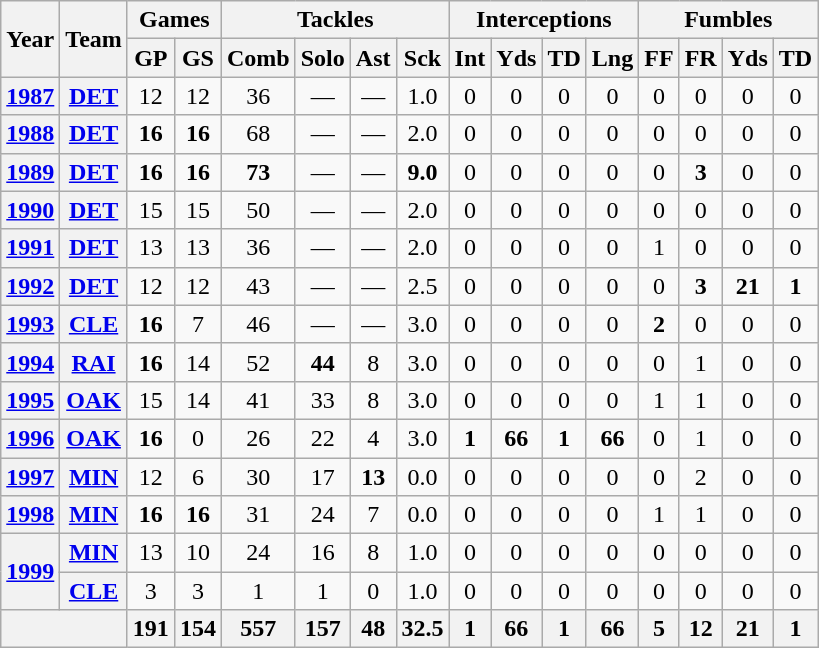<table class="wikitable" style="text-align:center">
<tr>
<th rowspan="2">Year</th>
<th rowspan="2">Team</th>
<th colspan="2">Games</th>
<th colspan="4">Tackles</th>
<th colspan="4">Interceptions</th>
<th colspan="4">Fumbles</th>
</tr>
<tr>
<th>GP</th>
<th>GS</th>
<th>Comb</th>
<th>Solo</th>
<th>Ast</th>
<th>Sck</th>
<th>Int</th>
<th>Yds</th>
<th>TD</th>
<th>Lng</th>
<th>FF</th>
<th>FR</th>
<th>Yds</th>
<th>TD</th>
</tr>
<tr>
<th><a href='#'>1987</a></th>
<th><a href='#'>DET</a></th>
<td>12</td>
<td>12</td>
<td>36</td>
<td>—</td>
<td>—</td>
<td>1.0</td>
<td>0</td>
<td>0</td>
<td>0</td>
<td>0</td>
<td>0</td>
<td>0</td>
<td>0</td>
<td>0</td>
</tr>
<tr>
<th><a href='#'>1988</a></th>
<th><a href='#'>DET</a></th>
<td><strong>16</strong></td>
<td><strong>16</strong></td>
<td>68</td>
<td>—</td>
<td>—</td>
<td>2.0</td>
<td>0</td>
<td>0</td>
<td>0</td>
<td>0</td>
<td>0</td>
<td>0</td>
<td>0</td>
<td>0</td>
</tr>
<tr>
<th><a href='#'>1989</a></th>
<th><a href='#'>DET</a></th>
<td><strong>16</strong></td>
<td><strong>16</strong></td>
<td><strong>73</strong></td>
<td>—</td>
<td>—</td>
<td><strong>9.0</strong></td>
<td>0</td>
<td>0</td>
<td>0</td>
<td>0</td>
<td>0</td>
<td><strong>3</strong></td>
<td>0</td>
<td>0</td>
</tr>
<tr>
<th><a href='#'>1990</a></th>
<th><a href='#'>DET</a></th>
<td>15</td>
<td>15</td>
<td>50</td>
<td>—</td>
<td>—</td>
<td>2.0</td>
<td>0</td>
<td>0</td>
<td>0</td>
<td>0</td>
<td>0</td>
<td>0</td>
<td>0</td>
<td>0</td>
</tr>
<tr>
<th><a href='#'>1991</a></th>
<th><a href='#'>DET</a></th>
<td>13</td>
<td>13</td>
<td>36</td>
<td>—</td>
<td>—</td>
<td>2.0</td>
<td>0</td>
<td>0</td>
<td>0</td>
<td>0</td>
<td>1</td>
<td>0</td>
<td>0</td>
<td>0</td>
</tr>
<tr>
<th><a href='#'>1992</a></th>
<th><a href='#'>DET</a></th>
<td>12</td>
<td>12</td>
<td>43</td>
<td>—</td>
<td>—</td>
<td>2.5</td>
<td>0</td>
<td>0</td>
<td>0</td>
<td>0</td>
<td>0</td>
<td><strong>3</strong></td>
<td><strong>21</strong></td>
<td><strong>1</strong></td>
</tr>
<tr>
<th><a href='#'>1993</a></th>
<th><a href='#'>CLE</a></th>
<td><strong>16</strong></td>
<td>7</td>
<td>46</td>
<td>—</td>
<td>—</td>
<td>3.0</td>
<td>0</td>
<td>0</td>
<td>0</td>
<td>0</td>
<td><strong>2</strong></td>
<td>0</td>
<td>0</td>
<td>0</td>
</tr>
<tr>
<th><a href='#'>1994</a></th>
<th><a href='#'>RAI</a></th>
<td><strong>16</strong></td>
<td>14</td>
<td>52</td>
<td><strong>44</strong></td>
<td>8</td>
<td>3.0</td>
<td>0</td>
<td>0</td>
<td>0</td>
<td>0</td>
<td>0</td>
<td>1</td>
<td>0</td>
<td>0</td>
</tr>
<tr>
<th><a href='#'>1995</a></th>
<th><a href='#'>OAK</a></th>
<td>15</td>
<td>14</td>
<td>41</td>
<td>33</td>
<td>8</td>
<td>3.0</td>
<td>0</td>
<td>0</td>
<td>0</td>
<td>0</td>
<td>1</td>
<td>1</td>
<td>0</td>
<td>0</td>
</tr>
<tr>
<th><a href='#'>1996</a></th>
<th><a href='#'>OAK</a></th>
<td><strong>16</strong></td>
<td>0</td>
<td>26</td>
<td>22</td>
<td>4</td>
<td>3.0</td>
<td><strong>1</strong></td>
<td><strong>66</strong></td>
<td><strong>1</strong></td>
<td><strong>66</strong></td>
<td>0</td>
<td>1</td>
<td>0</td>
<td>0</td>
</tr>
<tr>
<th><a href='#'>1997</a></th>
<th><a href='#'>MIN</a></th>
<td>12</td>
<td>6</td>
<td>30</td>
<td>17</td>
<td><strong>13</strong></td>
<td>0.0</td>
<td>0</td>
<td>0</td>
<td>0</td>
<td>0</td>
<td>0</td>
<td>2</td>
<td>0</td>
<td>0</td>
</tr>
<tr>
<th><a href='#'>1998</a></th>
<th><a href='#'>MIN</a></th>
<td><strong>16</strong></td>
<td><strong>16</strong></td>
<td>31</td>
<td>24</td>
<td>7</td>
<td>0.0</td>
<td>0</td>
<td>0</td>
<td>0</td>
<td>0</td>
<td>1</td>
<td>1</td>
<td>0</td>
<td>0</td>
</tr>
<tr>
<th rowspan="2"><a href='#'>1999</a></th>
<th><a href='#'>MIN</a></th>
<td>13</td>
<td>10</td>
<td>24</td>
<td>16</td>
<td>8</td>
<td>1.0</td>
<td>0</td>
<td>0</td>
<td>0</td>
<td>0</td>
<td>0</td>
<td>0</td>
<td>0</td>
<td>0</td>
</tr>
<tr>
<th><a href='#'>CLE</a></th>
<td>3</td>
<td>3</td>
<td>1</td>
<td>1</td>
<td>0</td>
<td>1.0</td>
<td>0</td>
<td>0</td>
<td>0</td>
<td>0</td>
<td>0</td>
<td>0</td>
<td>0</td>
<td>0</td>
</tr>
<tr>
<th colspan="2"></th>
<th>191</th>
<th>154</th>
<th>557</th>
<th>157</th>
<th>48</th>
<th>32.5</th>
<th>1</th>
<th>66</th>
<th>1</th>
<th>66</th>
<th>5</th>
<th>12</th>
<th>21</th>
<th>1</th>
</tr>
</table>
